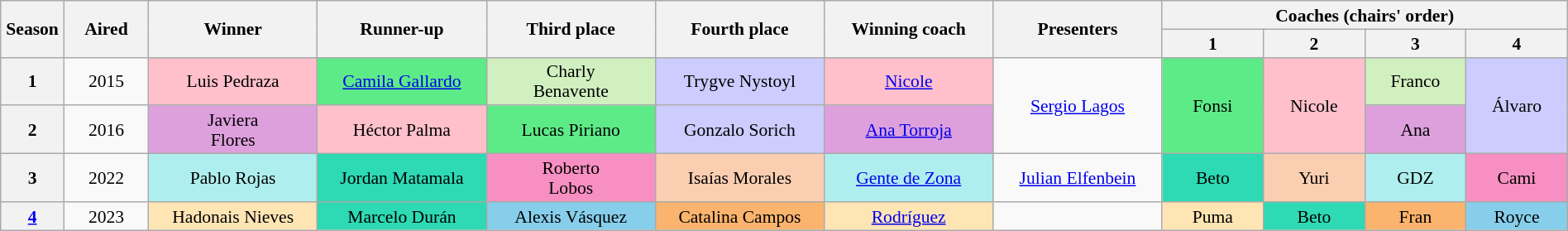<table class="wikitable" style="text-align:center; font-size:90%; line-height:16px; width:100%">
<tr>
<th rowspan="2" scope="col" width="2%">Season</th>
<th rowspan="2" scope="col" width="5%">Aired</th>
<th rowspan="2" scope="col" width="10%">Winner</th>
<th rowspan="2" scope="col" width="10%">Runner-up</th>
<th rowspan="2" scope="col" width="10%">Third place</th>
<th rowspan="2" scope="col" width="10%">Fourth place</th>
<th rowspan="2" scope="col" width="10%">Winning coach</th>
<th rowspan="2" scope="col" width="10%">Presenters</th>
<th colspan="4" scope="col" width="40%">Coaches (chairs' order)</th>
</tr>
<tr>
<th width="6%">1</th>
<th width="6%">2</th>
<th width="6%">3</th>
<th width="6%">4</th>
</tr>
<tr>
<th scpe="row">1</th>
<td>2015</td>
<td style="background:pink">Luis Pedraza</td>
<td style="background:#5deb87"><a href='#'>Camila Gallardo</a></td>
<td style="background:#d0f0c0">Charly<br>Benavente</td>
<td style="background:#ccccff">Trygve Nystoyl</td>
<td style="background:pink"><a href='#'>Nicole</a></td>
<td rowspan="2"><a href='#'>Sergio Lagos</a></td>
<td rowspan="2" style="background:#5deb87">Fonsi</td>
<td rowspan="2" style="background:pink">Nicole</td>
<td style="background:#d0f0c0">Franco</td>
<td rowspan="2" style="background:#ccccff">Álvaro</td>
</tr>
<tr>
<th>2</th>
<td>2016</td>
<td style="background:#dda0dd">Javiera<br>Flores</td>
<td style="background:pink">Héctor Palma</td>
<td style="background:#5deb87">Lucas Piriano</td>
<td style="background:#ccccff">Gonzalo Sorich</td>
<td style="background:#dda0dd"><a href='#'>Ana Torroja</a></td>
<td style="background:#dda0dd">Ana</td>
</tr>
<tr>
<th>3</th>
<td>2022</td>
<td style="background:#afeeee">Pablo Rojas</td>
<td style="background:#2ddab4">Jordan Matamala</td>
<td style="background:#F78FC2">Roberto<br>Lobos</td>
<td style="background:#fbceb1">Isaías Morales</td>
<td style="background:#afeeee"><a href='#'>Gente de Zona</a></td>
<td><a href='#'>Julian Elfenbein</a></td>
<td style="background:#2ddab4">Beto</td>
<td style="background:#fbceb1">Yuri</td>
<td style="background:#afeeee">GDZ</td>
<td style="background:#F78FC2">Cami</td>
</tr>
<tr>
<th><a href='#'>4</a></th>
<td>2023</td>
<td style="background:#ffe5b4">Hadonais Nieves</td>
<td style="background:#2ddab4">Marcelo Durán</td>
<td style="background:#87ceeb">Alexis Vásquez</td>
<td style="background:#fbb46e">Catalina Campos</td>
<td style="background:#ffe5b4"><a href='#'> Rodríguez</a></td>
<td></td>
<td style="background:#ffe5b4">Puma</td>
<td style="background:#2ddab4">Beto</td>
<td style="background:#fbb46e">Fran</td>
<td style="background:#87ceeb">Royce</td>
</tr>
</table>
